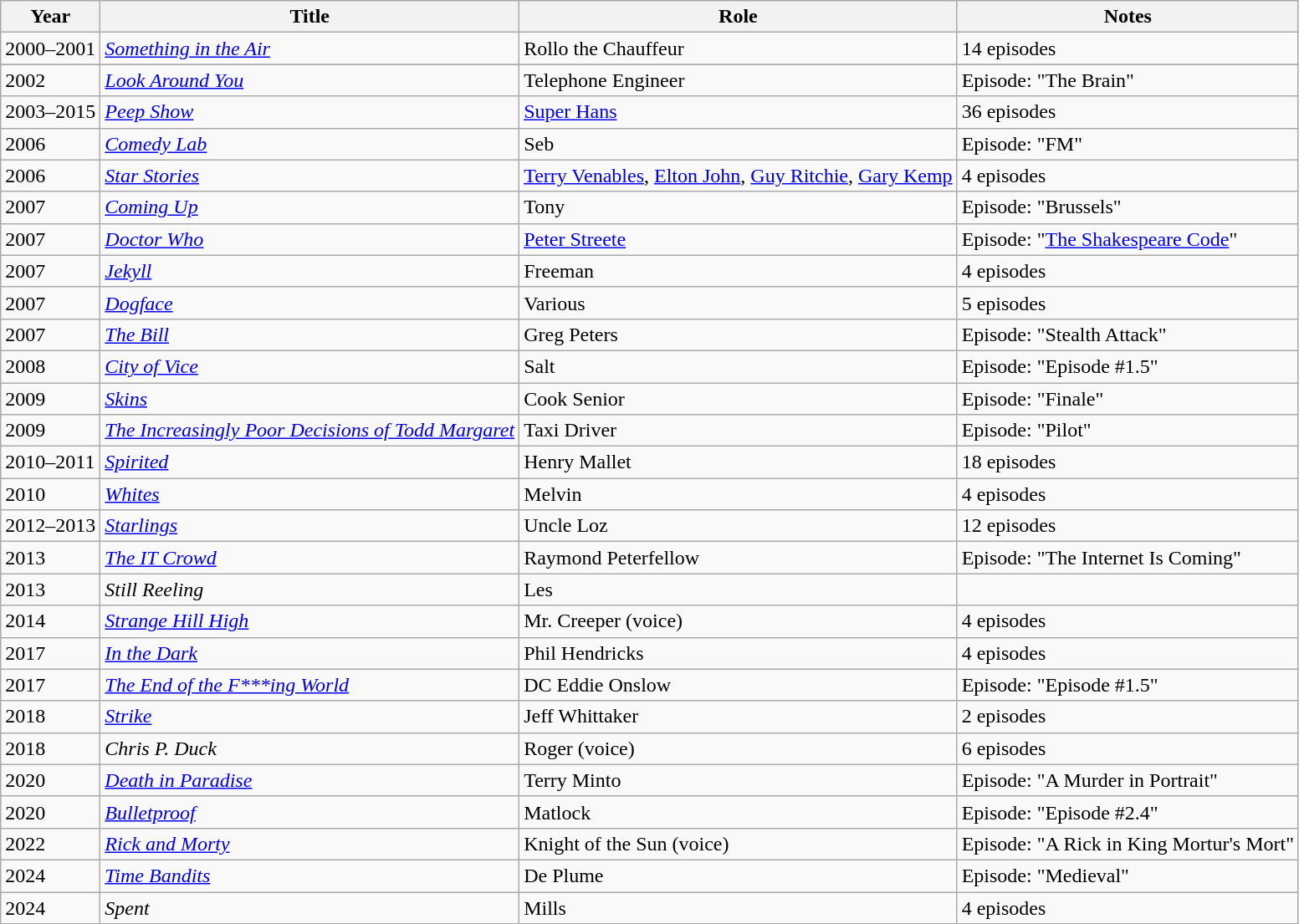<table class="wikitable sortable">
<tr>
<th>Year</th>
<th>Title</th>
<th>Role</th>
<th>Notes</th>
</tr>
<tr>
<td>2000–2001</td>
<td><em><a href='#'>Something in the Air</a></em></td>
<td>Rollo the Chauffeur</td>
<td>14 episodes</td>
</tr>
<tr>
</tr>
<tr>
<td>2002</td>
<td><em><a href='#'>Look Around You</a></em></td>
<td>Telephone Engineer</td>
<td>Episode: "The Brain"</td>
</tr>
<tr>
<td>2003–2015</td>
<td><em><a href='#'>Peep Show</a></em></td>
<td><a href='#'>Super Hans</a></td>
<td>36 episodes</td>
</tr>
<tr>
<td>2006</td>
<td><em><a href='#'>Comedy Lab</a></em></td>
<td>Seb</td>
<td>Episode: "FM"</td>
</tr>
<tr>
<td>2006</td>
<td><em><a href='#'>Star Stories</a></em></td>
<td><a href='#'>Terry Venables</a>, <a href='#'>Elton John</a>, <a href='#'>Guy Ritchie</a>, <a href='#'>Gary Kemp</a></td>
<td>4 episodes</td>
</tr>
<tr>
<td>2007</td>
<td><em><a href='#'>Coming Up</a></em></td>
<td>Tony</td>
<td>Episode: "Brussels"</td>
</tr>
<tr>
<td>2007</td>
<td><em><a href='#'>Doctor Who</a></em></td>
<td><a href='#'>Peter Streete</a></td>
<td>Episode: "<a href='#'>The Shakespeare Code</a>"</td>
</tr>
<tr>
<td>2007</td>
<td><em><a href='#'>Jekyll</a></em></td>
<td>Freeman</td>
<td>4 episodes</td>
</tr>
<tr>
<td>2007</td>
<td><em><a href='#'>Dogface</a></em></td>
<td>Various</td>
<td>5 episodes</td>
</tr>
<tr>
<td>2007</td>
<td><em><a href='#'>The Bill</a></em></td>
<td>Greg Peters</td>
<td>Episode: "Stealth Attack"</td>
</tr>
<tr>
<td>2008</td>
<td><em><a href='#'>City of Vice</a></em></td>
<td>Salt</td>
<td>Episode: "Episode #1.5"</td>
</tr>
<tr>
<td>2009</td>
<td><em><a href='#'>Skins</a></em></td>
<td>Cook Senior</td>
<td>Episode: "Finale"</td>
</tr>
<tr>
<td>2009</td>
<td><em><a href='#'>The Increasingly Poor Decisions of Todd Margaret</a></em></td>
<td>Taxi Driver</td>
<td>Episode: "Pilot"</td>
</tr>
<tr>
<td>2010–2011</td>
<td><em><a href='#'>Spirited</a></em></td>
<td>Henry Mallet</td>
<td>18 episodes</td>
</tr>
<tr>
<td>2010</td>
<td><em><a href='#'>Whites</a></em></td>
<td>Melvin</td>
<td>4 episodes</td>
</tr>
<tr>
<td>2012–2013</td>
<td><em><a href='#'>Starlings</a></em></td>
<td>Uncle Loz</td>
<td>12 episodes</td>
</tr>
<tr>
<td>2013</td>
<td><em><a href='#'>The IT Crowd</a></em></td>
<td>Raymond Peterfellow</td>
<td>Episode: "The Internet Is Coming"</td>
</tr>
<tr>
<td>2013</td>
<td><em>Still Reeling</em></td>
<td>Les</td>
<td></td>
</tr>
<tr>
<td>2014</td>
<td><em><a href='#'>Strange Hill High</a></em></td>
<td>Mr. Creeper (voice)</td>
<td>4 episodes</td>
</tr>
<tr>
<td>2017</td>
<td><em><a href='#'>In the Dark</a></em></td>
<td>Phil Hendricks</td>
<td>4 episodes</td>
</tr>
<tr>
<td>2017</td>
<td><em><a href='#'>The End of the F***ing World</a></em></td>
<td>DC Eddie Onslow</td>
<td>Episode: "Episode #1.5"</td>
</tr>
<tr>
<td>2018</td>
<td><em><a href='#'>Strike</a></em></td>
<td>Jeff Whittaker</td>
<td>2 episodes</td>
</tr>
<tr>
<td>2018</td>
<td><em>Chris P. Duck</em></td>
<td>Roger (voice)</td>
<td>6 episodes</td>
</tr>
<tr>
<td>2020</td>
<td><em><a href='#'>Death in Paradise</a></em></td>
<td>Terry Minto</td>
<td>Episode: "A Murder in Portrait"</td>
</tr>
<tr>
<td>2020</td>
<td><em><a href='#'>Bulletproof</a></em></td>
<td>Matlock</td>
<td>Episode: "Episode #2.4"</td>
</tr>
<tr>
<td>2022</td>
<td><em><a href='#'>Rick and Morty</a></em></td>
<td>Knight of the Sun (voice)</td>
<td>Episode: "A Rick in King Mortur's Mort"</td>
</tr>
<tr>
<td>2024</td>
<td><em><a href='#'>Time Bandits</a></em></td>
<td>De Plume</td>
<td>Episode: "Medieval"</td>
</tr>
<tr>
<td>2024</td>
<td><em>Spent</em></td>
<td>Mills</td>
<td>4 episodes</td>
</tr>
</table>
